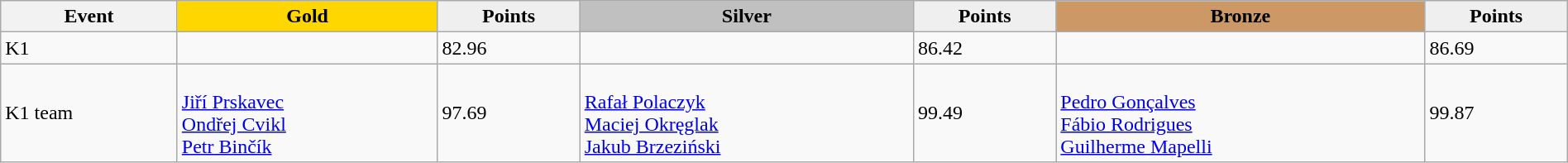<table class="wikitable" width=100%>
<tr>
<th>Event</th>
<td align=center bgcolor="gold"><strong>Gold</strong></td>
<td align=center bgcolor="EFEFEF"><strong>Points</strong></td>
<td align=center bgcolor="silver"><strong>Silver</strong></td>
<td align=center bgcolor="EFEFEF"><strong>Points</strong></td>
<td align=center bgcolor="CC9966"><strong>Bronze</strong></td>
<td align=center bgcolor="EFEFEF"><strong>Points</strong></td>
</tr>
<tr>
<td>K1</td>
<td></td>
<td>82.96</td>
<td></td>
<td>86.42</td>
<td></td>
<td>86.69</td>
</tr>
<tr>
<td>K1 team</td>
<td><br><a href='#'>Jiří Prskavec</a><br><a href='#'>Ondřej Cvikl</a><br><a href='#'>Petr Binčík</a></td>
<td>97.69</td>
<td><br><a href='#'>Rafał Polaczyk</a><br><a href='#'>Maciej Okręglak</a><br><a href='#'>Jakub Brzeziński</a></td>
<td>99.49</td>
<td><br><a href='#'>Pedro Gonçalves</a> <br><a href='#'>Fábio Rodrigues</a><br><a href='#'>Guilherme Mapelli</a></td>
<td>99.87</td>
</tr>
</table>
